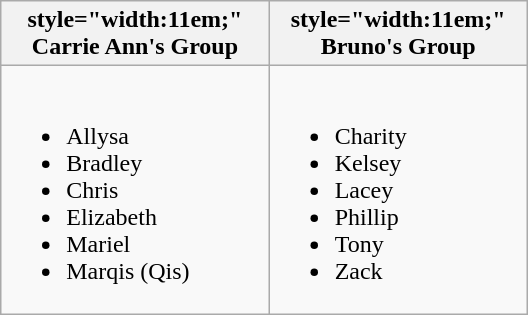<table class="wikitable" style="width:22em;">
<tr>
<th>style="width:11em;" <strong>Carrie Ann's Group</strong></th>
<th>style="width:11em;" <strong>Bruno's Group</strong></th>
</tr>
<tr>
<td><br><ul><li>Allysa</li><li>Bradley</li><li>Chris</li><li>Elizabeth</li><li>Mariel</li><li>Marqis (Qis)</li></ul></td>
<td><br><ul><li>Charity</li><li>Kelsey</li><li>Lacey</li><li>Phillip</li><li>Tony</li><li>Zack</li></ul></td>
</tr>
</table>
